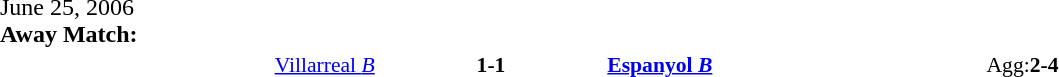<table width=100% cellspacing=1>
<tr>
<th width=20%></th>
<th width=12%></th>
<th width=20%></th>
<th></th>
</tr>
<tr>
<td>June 25, 2006<br><strong>Away Match:</strong></td>
</tr>
<tr style=font-size:90%>
<td align=right><a href='#'>Villarreal <em>B</em></a></td>
<td align=center><strong>1-1</strong></td>
<td><strong><a href='#'>Espanyol <em>B</em></a></strong></td>
<td>Agg:<strong>2-4</strong></td>
</tr>
</table>
